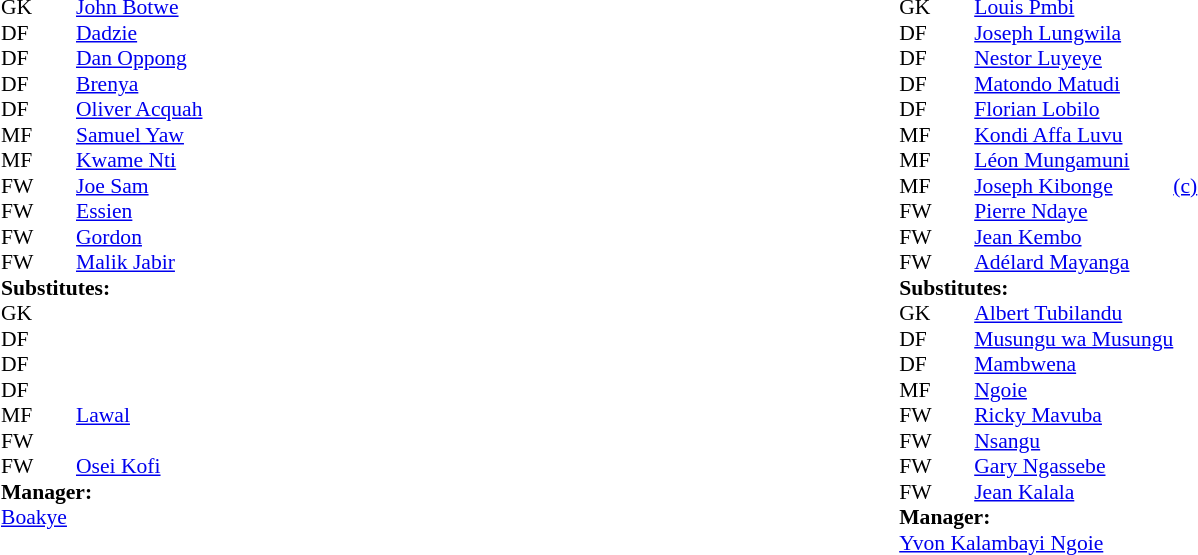<table width=100%>
<tr>
<td valign="top" width="50%"><br><table style="font-size:90%" cellspacing="0" cellpadding="0" align=center>
<tr>
<th width=25></th>
<th width=25></th>
</tr>
<tr>
<td>GK</td>
<td></td>
<td> <a href='#'>John Botwe</a></td>
</tr>
<tr>
<td>DF</td>
<td></td>
<td> <a href='#'>Dadzie</a></td>
</tr>
<tr>
<td>DF</td>
<td></td>
<td> <a href='#'>Dan Oppong</a></td>
</tr>
<tr>
<td>DF</td>
<td></td>
<td> <a href='#'>Brenya</a></td>
</tr>
<tr>
<td>DF</td>
<td></td>
<td> <a href='#'>Oliver Acquah</a></td>
</tr>
<tr>
<td>MF</td>
<td></td>
<td> <a href='#'>Samuel Yaw</a></td>
</tr>
<tr>
<td>MF</td>
<td></td>
<td> <a href='#'>Kwame Nti</a></td>
</tr>
<tr>
<td>FW</td>
<td></td>
<td> <a href='#'>Joe Sam</a></td>
</tr>
<tr>
<td>FW</td>
<td></td>
<td> <a href='#'>Essien</a></td>
<td></td>
<td></td>
</tr>
<tr>
<td>FW</td>
<td></td>
<td> <a href='#'>Gordon</a></td>
<td></td>
<td></td>
</tr>
<tr>
<td>FW</td>
<td></td>
<td> <a href='#'>Malik Jabir</a></td>
</tr>
<tr>
<td colspan=3><strong>Substitutes:</strong></td>
</tr>
<tr>
<td>GK</td>
<td></td>
<td></td>
</tr>
<tr>
<td>DF</td>
<td></td>
<td></td>
</tr>
<tr>
<td>DF</td>
<td></td>
<td></td>
</tr>
<tr>
<td>DF</td>
<td></td>
<td></td>
</tr>
<tr>
<td>MF</td>
<td></td>
<td> <a href='#'>Lawal</a></td>
<td></td>
<td></td>
</tr>
<tr>
<td>FW</td>
<td></td>
<td></td>
</tr>
<tr>
<td>FW</td>
<td></td>
<td> <a href='#'>Osei Kofi</a></td>
<td></td>
<td></td>
</tr>
<tr>
<td colspan=3><strong>Manager:</strong></td>
</tr>
<tr>
<td colspan=4> <a href='#'>Boakye</a></td>
</tr>
</table>
</td>
<td valign="top" width="50%"><br><table style="font-size:90%" cellspacing="0" cellpadding="0" align=center>
<tr>
<th width=25></th>
<th width=25></th>
</tr>
<tr>
<td>GK</td>
<td></td>
<td> <a href='#'>Louis Pmbi</a></td>
</tr>
<tr>
<td>DF</td>
<td></td>
<td> <a href='#'>Joseph Lungwila</a></td>
</tr>
<tr>
<td>DF</td>
<td></td>
<td> <a href='#'>Nestor Luyeye</a></td>
</tr>
<tr>
<td>DF</td>
<td></td>
<td> <a href='#'>Matondo Matudi</a></td>
</tr>
<tr>
<td>DF</td>
<td></td>
<td> <a href='#'>Florian Lobilo</a></td>
</tr>
<tr>
<td>MF</td>
<td></td>
<td> <a href='#'>Kondi Affa Luvu</a></td>
<td></td>
<td></td>
</tr>
<tr>
<td>MF</td>
<td></td>
<td> <a href='#'>Léon Mungamuni</a></td>
</tr>
<tr>
<td>MF</td>
<td></td>
<td> <a href='#'>Joseph Kibonge</a></td>
<td><a href='#'>(c)</a></td>
</tr>
<tr>
<td>FW</td>
<td></td>
<td> <a href='#'>Pierre Ndaye</a></td>
</tr>
<tr>
<td>FW</td>
<td></td>
<td> <a href='#'>Jean Kembo</a></td>
</tr>
<tr>
<td>FW</td>
<td></td>
<td> <a href='#'>Adélard Mayanga</a></td>
</tr>
<tr>
<td colspan=3><strong>Substitutes:</strong></td>
</tr>
<tr>
<td>GK</td>
<td></td>
<td> <a href='#'>Albert Tubilandu</a></td>
</tr>
<tr>
<td>DF</td>
<td></td>
<td> <a href='#'>Musungu wa Musungu</a></td>
</tr>
<tr>
<td>DF</td>
<td></td>
<td> <a href='#'>Mambwena</a></td>
</tr>
<tr>
<td>MF</td>
<td></td>
<td> <a href='#'>Ngoie</a></td>
</tr>
<tr>
<td>FW</td>
<td></td>
<td> <a href='#'>Ricky Mavuba</a></td>
<td></td>
<td></td>
</tr>
<tr>
<td>FW</td>
<td></td>
<td> <a href='#'>Nsangu</a></td>
</tr>
<tr>
<td>FW</td>
<td></td>
<td> <a href='#'>Gary Ngassebe</a></td>
</tr>
<tr>
<td>FW</td>
<td></td>
<td> <a href='#'>Jean Kalala</a></td>
</tr>
<tr>
<td colspan=3><strong>Manager:</strong></td>
</tr>
<tr>
<td colspan=4> <a href='#'>Yvon Kalambayi Ngoie</a></td>
</tr>
</table>
</td>
</tr>
</table>
